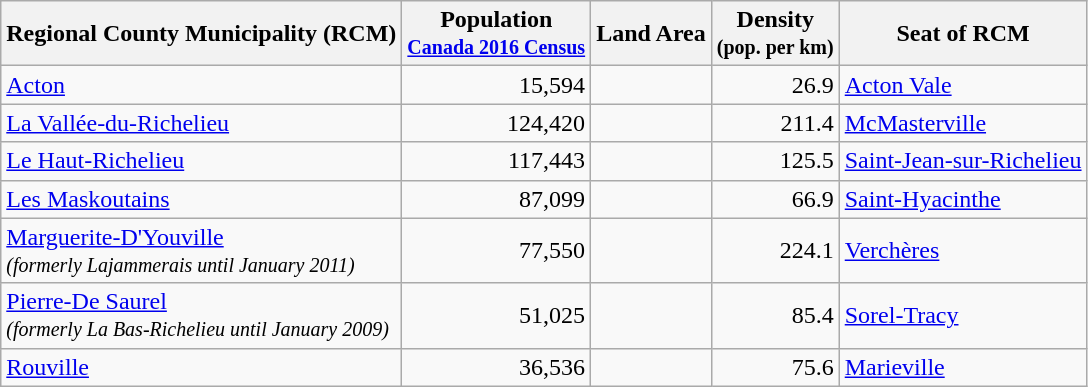<table class="wikitable sortable" | style="text-align: right">
<tr>
<th align="center">Regional County Municipality (RCM)</th>
<th align="center">Population<br><small><a href='#'>Canada 2016 Census</a></small></th>
<th align="center">Land Area</th>
<th align="center">Density<br><small>(pop. per km)</small></th>
<th align="center">Seat of RCM</th>
</tr>
<tr>
<td align="left"><a href='#'>Acton</a></td>
<td>15,594</td>
<td></td>
<td>26.9</td>
<td align="left"><a href='#'>Acton Vale</a></td>
</tr>
<tr>
<td align="left"><a href='#'>La Vallée-du-Richelieu</a></td>
<td>124,420</td>
<td></td>
<td>211.4</td>
<td align="left"><a href='#'>McMasterville</a></td>
</tr>
<tr>
<td align="left"><a href='#'>Le Haut-Richelieu</a></td>
<td>117,443</td>
<td></td>
<td>125.5</td>
<td align="left"><a href='#'>Saint-Jean-sur-Richelieu</a></td>
</tr>
<tr>
<td align="left"><a href='#'>Les Maskoutains</a></td>
<td>87,099</td>
<td></td>
<td>66.9</td>
<td align="left"><a href='#'>Saint-Hyacinthe</a></td>
</tr>
<tr>
<td align="left"><a href='#'>Marguerite-D'Youville</a><br><small><em>(formerly Lajammerais until January 2011)</em></small></td>
<td>77,550</td>
<td></td>
<td>224.1</td>
<td align="left"><a href='#'>Verchères</a></td>
</tr>
<tr>
<td align="left"><a href='#'>Pierre-De Saurel</a><br><small><em>(formerly La Bas-Richelieu until January 2009)</em></small></td>
<td>51,025</td>
<td></td>
<td>85.4</td>
<td align="left"><a href='#'>Sorel-Tracy</a></td>
</tr>
<tr>
<td align="left"><a href='#'>Rouville</a></td>
<td>36,536</td>
<td></td>
<td>75.6</td>
<td align="left"><a href='#'>Marieville</a></td>
</tr>
</table>
